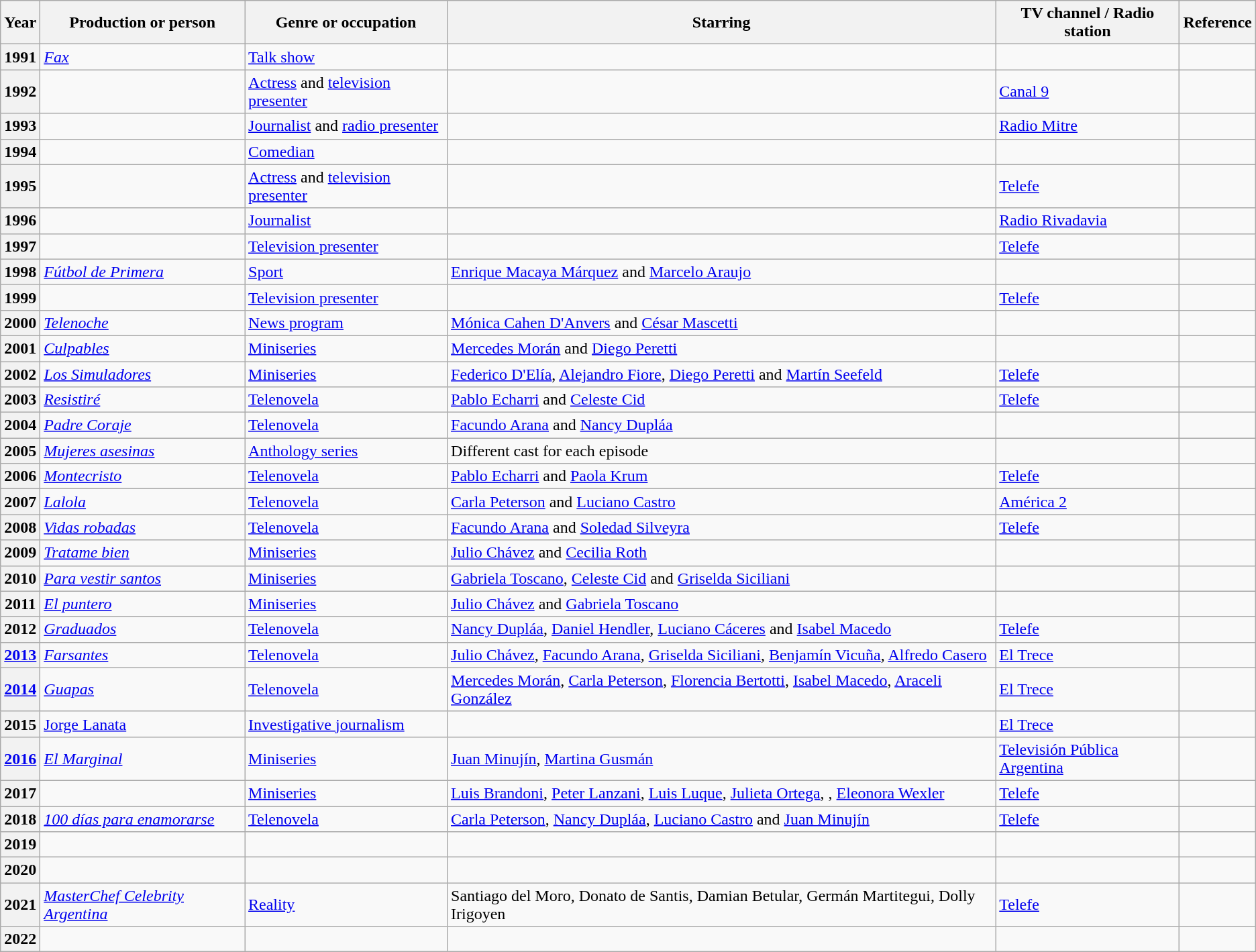<table class="wikitable sortable plainrowheaders">
<tr>
<th scope="col">Year</th>
<th scope="col">Production or person</th>
<th scope="col">Genre or occupation</th>
<th scope="col">Starring</th>
<th scope="col">TV channel / Radio station</th>
<th scope="col" class="unsortable">Reference</th>
</tr>
<tr>
<th scope="row">1991</th>
<td><em><a href='#'>Fax</a></em></td>
<td><a href='#'>Talk show</a></td>
<td></td>
<td></td>
<td></td>
</tr>
<tr>
<th scope="row">1992</th>
<td></td>
<td><a href='#'>Actress</a> and <a href='#'>television presenter</a></td>
<td></td>
<td><a href='#'>Canal 9</a></td>
<td></td>
</tr>
<tr>
<th scope="row">1993</th>
<td></td>
<td><a href='#'>Journalist</a> and <a href='#'>radio presenter</a></td>
<td></td>
<td><a href='#'>Radio Mitre</a></td>
<td></td>
</tr>
<tr>
<th scope="row">1994</th>
<td></td>
<td><a href='#'>Comedian</a></td>
<td></td>
<td></td>
<td></td>
</tr>
<tr>
<th scope="row">1995</th>
<td></td>
<td><a href='#'>Actress</a> and <a href='#'>television presenter</a></td>
<td></td>
<td><a href='#'>Telefe</a></td>
<td></td>
</tr>
<tr>
<th scope="row">1996</th>
<td></td>
<td><a href='#'>Journalist</a></td>
<td></td>
<td><a href='#'>Radio Rivadavia</a></td>
<td></td>
</tr>
<tr>
<th scope="row">1997</th>
<td></td>
<td><a href='#'>Television presenter</a></td>
<td></td>
<td><a href='#'>Telefe</a></td>
<td></td>
</tr>
<tr>
<th scope="row">1998</th>
<td><em><a href='#'>Fútbol de Primera</a></em></td>
<td><a href='#'>Sport</a></td>
<td><a href='#'>Enrique Macaya Márquez</a> and <a href='#'>Marcelo Araujo</a></td>
<td></td>
<td></td>
</tr>
<tr>
<th scope="row">1999</th>
<td></td>
<td><a href='#'>Television presenter</a></td>
<td></td>
<td><a href='#'>Telefe</a></td>
<td></td>
</tr>
<tr>
<th scope="row">2000</th>
<td><em><a href='#'>Telenoche</a></em></td>
<td><a href='#'>News program</a></td>
<td><a href='#'>Mónica Cahen D'Anvers</a> and <a href='#'>César Mascetti</a></td>
<td></td>
<td></td>
</tr>
<tr>
<th scope="row">2001</th>
<td><em><a href='#'>Culpables</a></em></td>
<td><a href='#'>Miniseries</a></td>
<td><a href='#'>Mercedes Morán</a> and <a href='#'>Diego Peretti</a></td>
<td></td>
<td></td>
</tr>
<tr>
<th scope="row">2002</th>
<td><em><a href='#'>Los Simuladores</a></em></td>
<td><a href='#'>Miniseries</a></td>
<td><a href='#'>Federico D'Elía</a>, <a href='#'>Alejandro Fiore</a>, <a href='#'>Diego Peretti</a> and <a href='#'>Martín Seefeld</a></td>
<td><a href='#'>Telefe</a></td>
<td></td>
</tr>
<tr>
<th scope="row">2003</th>
<td><em><a href='#'>Resistiré</a></em></td>
<td><a href='#'>Telenovela</a></td>
<td><a href='#'>Pablo Echarri</a> and <a href='#'>Celeste Cid</a></td>
<td><a href='#'>Telefe</a></td>
<td></td>
</tr>
<tr>
<th scope="row">2004</th>
<td><em><a href='#'>Padre Coraje</a></em></td>
<td><a href='#'>Telenovela</a></td>
<td><a href='#'>Facundo Arana</a> and <a href='#'>Nancy Dupláa</a></td>
<td></td>
<td></td>
</tr>
<tr>
<th scope="row">2005</th>
<td><em><a href='#'>Mujeres asesinas</a></em></td>
<td><a href='#'>Anthology series</a></td>
<td>Different cast for each episode</td>
<td></td>
<td></td>
</tr>
<tr>
<th scope="row">2006</th>
<td><em><a href='#'>Montecristo</a></em></td>
<td><a href='#'>Telenovela</a></td>
<td><a href='#'>Pablo Echarri</a> and <a href='#'>Paola Krum</a></td>
<td><a href='#'>Telefe</a></td>
<td></td>
</tr>
<tr>
<th scope="row">2007</th>
<td><em><a href='#'>Lalola</a></em></td>
<td><a href='#'>Telenovela</a></td>
<td><a href='#'>Carla Peterson</a> and <a href='#'>Luciano Castro</a></td>
<td><a href='#'>América 2</a></td>
<td></td>
</tr>
<tr>
<th scope="row">2008</th>
<td><em><a href='#'>Vidas robadas</a></em></td>
<td><a href='#'>Telenovela</a></td>
<td><a href='#'>Facundo Arana</a> and <a href='#'>Soledad Silveyra</a></td>
<td><a href='#'>Telefe</a></td>
<td></td>
</tr>
<tr>
<th scope="row">2009</th>
<td><em><a href='#'>Tratame bien</a></em></td>
<td><a href='#'>Miniseries</a></td>
<td><a href='#'>Julio Chávez</a> and <a href='#'>Cecilia Roth</a></td>
<td></td>
<td></td>
</tr>
<tr>
<th scope="row">2010</th>
<td><em><a href='#'>Para vestir santos</a></em></td>
<td><a href='#'>Miniseries</a></td>
<td><a href='#'>Gabriela Toscano</a>, <a href='#'>Celeste Cid</a> and <a href='#'>Griselda Siciliani</a></td>
<td></td>
<td></td>
</tr>
<tr>
<th scope="row">2011</th>
<td><em><a href='#'>El puntero</a></em></td>
<td><a href='#'>Miniseries</a></td>
<td><a href='#'>Julio Chávez</a> and <a href='#'>Gabriela Toscano</a></td>
<td></td>
<td></td>
</tr>
<tr>
<th scope="row">2012</th>
<td><em><a href='#'>Graduados</a></em></td>
<td><a href='#'>Telenovela</a></td>
<td><a href='#'>Nancy Dupláa</a>, <a href='#'>Daniel Hendler</a>, <a href='#'>Luciano Cáceres</a> and <a href='#'>Isabel Macedo</a></td>
<td><a href='#'>Telefe</a></td>
<td></td>
</tr>
<tr>
<th scope="row"><a href='#'>2013</a></th>
<td><em><a href='#'>Farsantes</a></em></td>
<td><a href='#'>Telenovela</a></td>
<td><a href='#'>Julio Chávez</a>, <a href='#'>Facundo Arana</a>, <a href='#'>Griselda Siciliani</a>, <a href='#'>Benjamín Vicuña</a>, <a href='#'>Alfredo Casero</a></td>
<td><a href='#'>El Trece</a></td>
<td></td>
</tr>
<tr>
<th scope="row"><a href='#'>2014</a></th>
<td><em><a href='#'>Guapas</a></em></td>
<td><a href='#'>Telenovela</a></td>
<td><a href='#'>Mercedes Morán</a>, <a href='#'>Carla Peterson</a>, <a href='#'>Florencia Bertotti</a>, <a href='#'>Isabel Macedo</a>, <a href='#'>Araceli González</a></td>
<td><a href='#'>El Trece</a></td>
<td></td>
</tr>
<tr>
<th scope="row">2015</th>
<td><a href='#'>Jorge Lanata</a></td>
<td><a href='#'>Investigative journalism</a></td>
<td></td>
<td><a href='#'>El Trece</a></td>
<td></td>
</tr>
<tr>
<th scope="row"><a href='#'>2016</a></th>
<td><em><a href='#'>El Marginal</a></em></td>
<td><a href='#'>Miniseries</a></td>
<td><a href='#'>Juan Minujín</a>, <a href='#'>Martina Gusmán</a></td>
<td><a href='#'>Televisión Pública Argentina</a></td>
<td></td>
</tr>
<tr>
<th scope="row">2017</th>
<td><em></em></td>
<td><a href='#'>Miniseries</a></td>
<td><a href='#'>Luis Brandoni</a>, <a href='#'>Peter Lanzani</a>, <a href='#'>Luis Luque</a>, <a href='#'>Julieta Ortega</a>, , <a href='#'>Eleonora Wexler</a></td>
<td><a href='#'>Telefe</a></td>
<td></td>
</tr>
<tr>
<th scope="row">2018</th>
<td><em><a href='#'>100 días para enamorarse</a></em></td>
<td><a href='#'>Telenovela</a></td>
<td><a href='#'>Carla Peterson</a>, <a href='#'>Nancy Dupláa</a>, <a href='#'>Luciano Castro</a> and <a href='#'>Juan Minujín</a></td>
<td><a href='#'>Telefe</a></td>
<td></td>
</tr>
<tr>
<th scope="row">2019</th>
<td></td>
<td></td>
<td></td>
<td></td>
<td></td>
</tr>
<tr>
<th scope="row">2020</th>
<td></td>
<td></td>
<td></td>
<td></td>
<td></td>
</tr>
<tr>
<th scope="row">2021</th>
<td><em><a href='#'>MasterChef Celebrity Argentina</a></em></td>
<td><a href='#'>Reality</a></td>
<td>Santiago del Moro, Donato de Santis, Damian Betular, Germán Martitegui, Dolly Irigoyen</td>
<td><a href='#'>Telefe</a></td>
<td></td>
</tr>
<tr>
<th scope="row">2022</th>
<td></td>
<td></td>
<td></td>
<td></td>
<td></td>
</tr>
</table>
